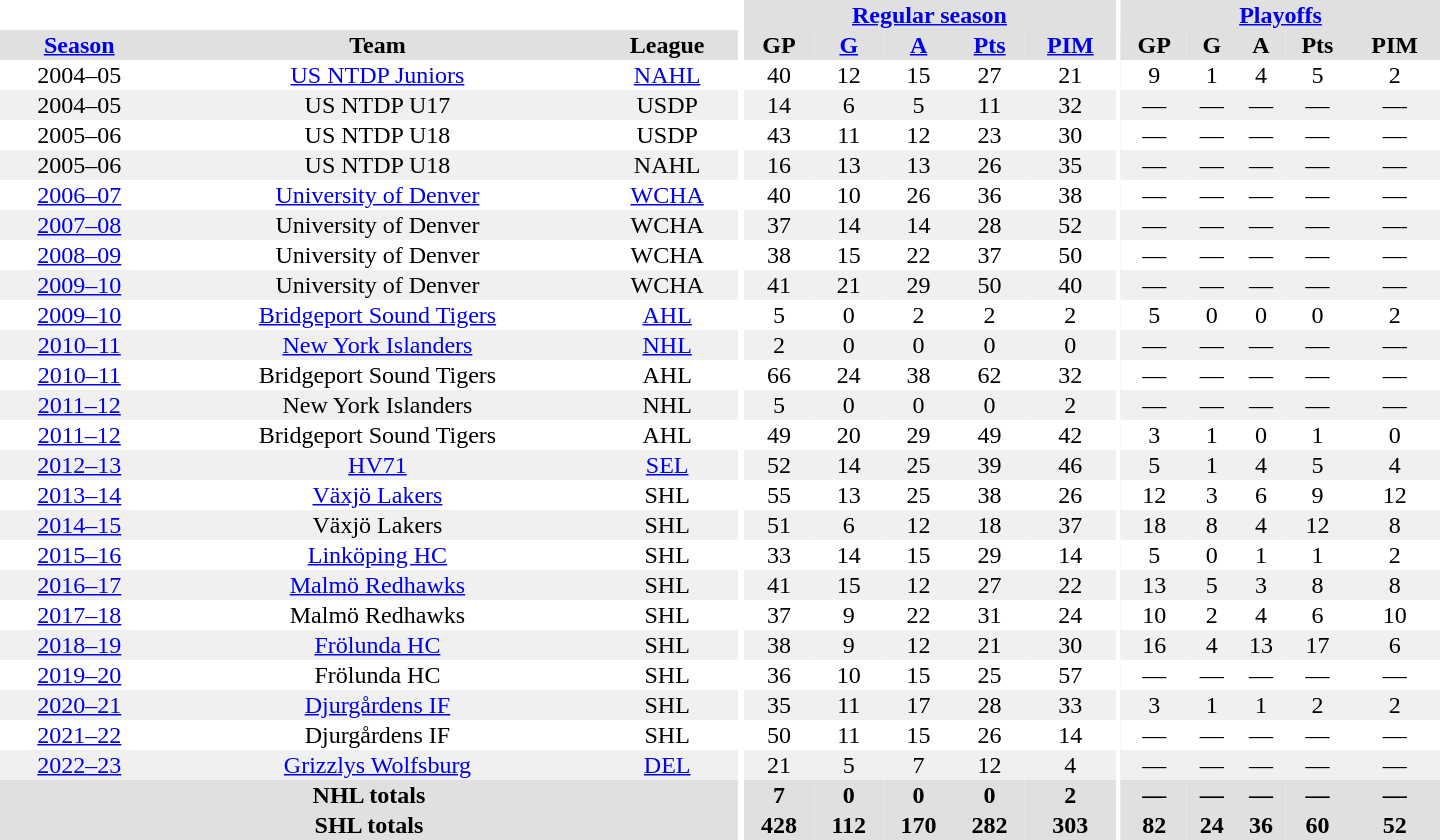<table border="0" cellpadding="1" cellspacing="0" style="text-align:center; width:60em">
<tr bgcolor="#e0e0e0">
<th colspan="3" bgcolor="#ffffff"></th>
<th rowspan="100" bgcolor="#ffffff"></th>
<th colspan="5"><a href='#'>Regular season</a></th>
<th rowspan="100" bgcolor="#ffffff"></th>
<th colspan="5"><a href='#'>Playoffs</a></th>
</tr>
<tr bgcolor="#e0e0e0">
<th><a href='#'>Season</a></th>
<th>Team</th>
<th>League</th>
<th>GP</th>
<th><a href='#'>G</a></th>
<th><a href='#'>A</a></th>
<th><a href='#'>Pts</a></th>
<th><a href='#'>PIM</a></th>
<th>GP</th>
<th>G</th>
<th>A</th>
<th>Pts</th>
<th>PIM</th>
</tr>
<tr>
<td>2004–05</td>
<td><a href='#'>US NTDP Juniors</a></td>
<td><a href='#'>NAHL</a></td>
<td>40</td>
<td>12</td>
<td>15</td>
<td>27</td>
<td>21</td>
<td>9</td>
<td>1</td>
<td>4</td>
<td>5</td>
<td>2</td>
</tr>
<tr bgcolor="#f0f0f0">
<td>2004–05</td>
<td>US NTDP U17</td>
<td>USDP</td>
<td>14</td>
<td>6</td>
<td>5</td>
<td>11</td>
<td>32</td>
<td>—</td>
<td>—</td>
<td>—</td>
<td>—</td>
<td>—</td>
</tr>
<tr>
<td>2005–06</td>
<td>US NTDP U18</td>
<td>USDP</td>
<td>43</td>
<td>11</td>
<td>12</td>
<td>23</td>
<td>30</td>
<td>—</td>
<td>—</td>
<td>—</td>
<td>—</td>
<td>—</td>
</tr>
<tr bgcolor="#f0f0f0">
<td>2005–06</td>
<td>US NTDP U18</td>
<td>NAHL</td>
<td>16</td>
<td>13</td>
<td>13</td>
<td>26</td>
<td>35</td>
<td>—</td>
<td>—</td>
<td>—</td>
<td>—</td>
<td>—</td>
</tr>
<tr>
<td><a href='#'>2006–07</a></td>
<td><a href='#'>University of Denver</a></td>
<td><a href='#'>WCHA</a></td>
<td>40</td>
<td>10</td>
<td>26</td>
<td>36</td>
<td>38</td>
<td>—</td>
<td>—</td>
<td>—</td>
<td>—</td>
<td>—</td>
</tr>
<tr bgcolor="#f0f0f0">
<td><a href='#'>2007–08</a></td>
<td>University of Denver</td>
<td>WCHA</td>
<td>37</td>
<td>14</td>
<td>14</td>
<td>28</td>
<td>52</td>
<td>—</td>
<td>—</td>
<td>—</td>
<td>—</td>
<td>—</td>
</tr>
<tr>
<td><a href='#'>2008–09</a></td>
<td>University of Denver</td>
<td>WCHA</td>
<td>38</td>
<td>15</td>
<td>22</td>
<td>37</td>
<td>50</td>
<td>—</td>
<td>—</td>
<td>—</td>
<td>—</td>
<td>—</td>
</tr>
<tr bgcolor="#f0f0f0">
<td><a href='#'>2009–10</a></td>
<td>University of Denver</td>
<td>WCHA</td>
<td>41</td>
<td>21</td>
<td>29</td>
<td>50</td>
<td>40</td>
<td>—</td>
<td>—</td>
<td>—</td>
<td>—</td>
<td>—</td>
</tr>
<tr>
<td><a href='#'>2009–10</a></td>
<td><a href='#'>Bridgeport Sound Tigers</a></td>
<td><a href='#'>AHL</a></td>
<td>5</td>
<td>0</td>
<td>2</td>
<td>2</td>
<td>2</td>
<td>5</td>
<td>0</td>
<td>0</td>
<td>0</td>
<td>2</td>
</tr>
<tr bgcolor="#f0f0f0">
<td><a href='#'>2010–11</a></td>
<td><a href='#'>New York Islanders</a></td>
<td><a href='#'>NHL</a></td>
<td>2</td>
<td>0</td>
<td>0</td>
<td>0</td>
<td>0</td>
<td>—</td>
<td>—</td>
<td>—</td>
<td>—</td>
<td>—</td>
</tr>
<tr>
<td><a href='#'>2010–11</a></td>
<td>Bridgeport Sound Tigers</td>
<td>AHL</td>
<td>66</td>
<td>24</td>
<td>38</td>
<td>62</td>
<td>32</td>
<td>—</td>
<td>—</td>
<td>—</td>
<td>—</td>
<td>—</td>
</tr>
<tr bgcolor="#f0f0f0">
<td><a href='#'>2011–12</a></td>
<td>New York Islanders</td>
<td>NHL</td>
<td>5</td>
<td>0</td>
<td>0</td>
<td>0</td>
<td>2</td>
<td>—</td>
<td>—</td>
<td>—</td>
<td>—</td>
<td>—</td>
</tr>
<tr>
<td><a href='#'>2011–12</a></td>
<td>Bridgeport Sound Tigers</td>
<td>AHL</td>
<td>49</td>
<td>20</td>
<td>29</td>
<td>49</td>
<td>42</td>
<td>3</td>
<td>1</td>
<td>0</td>
<td>1</td>
<td>0</td>
</tr>
<tr bgcolor="#f0f0f0">
<td><a href='#'>2012–13</a></td>
<td><a href='#'>HV71</a></td>
<td><a href='#'>SEL</a></td>
<td>52</td>
<td>14</td>
<td>25</td>
<td>39</td>
<td>46</td>
<td>5</td>
<td>1</td>
<td>4</td>
<td>5</td>
<td>4</td>
</tr>
<tr>
<td><a href='#'>2013–14</a></td>
<td><a href='#'>Växjö Lakers</a></td>
<td>SHL</td>
<td>55</td>
<td>13</td>
<td>25</td>
<td>38</td>
<td>26</td>
<td>12</td>
<td>3</td>
<td>6</td>
<td>9</td>
<td>12</td>
</tr>
<tr bgcolor="#f0f0f0">
<td><a href='#'>2014–15</a></td>
<td>Växjö Lakers</td>
<td>SHL</td>
<td>51</td>
<td>6</td>
<td>12</td>
<td>18</td>
<td>37</td>
<td>18</td>
<td>8</td>
<td>4</td>
<td>12</td>
<td>8</td>
</tr>
<tr>
<td><a href='#'>2015–16</a></td>
<td><a href='#'>Linköping HC</a></td>
<td>SHL</td>
<td>33</td>
<td>14</td>
<td>15</td>
<td>29</td>
<td>14</td>
<td>5</td>
<td>0</td>
<td>1</td>
<td>1</td>
<td>2</td>
</tr>
<tr bgcolor="#f0f0f0">
<td><a href='#'>2016–17</a></td>
<td><a href='#'>Malmö Redhawks</a></td>
<td>SHL</td>
<td>41</td>
<td>15</td>
<td>12</td>
<td>27</td>
<td>22</td>
<td>13</td>
<td>5</td>
<td>3</td>
<td>8</td>
<td>8</td>
</tr>
<tr>
<td><a href='#'>2017–18</a></td>
<td>Malmö Redhawks</td>
<td>SHL</td>
<td>37</td>
<td>9</td>
<td>22</td>
<td>31</td>
<td>24</td>
<td>10</td>
<td>2</td>
<td>4</td>
<td>6</td>
<td>10</td>
</tr>
<tr bgcolor="#f0f0f0">
<td><a href='#'>2018–19</a></td>
<td><a href='#'>Frölunda HC</a></td>
<td>SHL</td>
<td>38</td>
<td>9</td>
<td>12</td>
<td>21</td>
<td>30</td>
<td>16</td>
<td>4</td>
<td>13</td>
<td>17</td>
<td>6</td>
</tr>
<tr>
<td><a href='#'>2019–20</a></td>
<td>Frölunda HC</td>
<td>SHL</td>
<td>36</td>
<td>10</td>
<td>15</td>
<td>25</td>
<td>57</td>
<td>—</td>
<td>—</td>
<td>—</td>
<td>—</td>
<td>—</td>
</tr>
<tr bgcolor="#f0f0f0">
<td><a href='#'>2020–21</a></td>
<td><a href='#'>Djurgårdens IF</a></td>
<td>SHL</td>
<td>35</td>
<td>11</td>
<td>17</td>
<td>28</td>
<td>33</td>
<td>3</td>
<td>1</td>
<td>1</td>
<td>2</td>
<td>2</td>
</tr>
<tr>
<td><a href='#'>2021–22</a></td>
<td>Djurgårdens IF</td>
<td>SHL</td>
<td>50</td>
<td>11</td>
<td>15</td>
<td>26</td>
<td>14</td>
<td>—</td>
<td>—</td>
<td>—</td>
<td>—</td>
<td>—</td>
</tr>
<tr bgcolor="#f0f0f0">
<td><a href='#'>2022–23</a></td>
<td><a href='#'>Grizzlys Wolfsburg</a></td>
<td><a href='#'>DEL</a></td>
<td>21</td>
<td>5</td>
<td>7</td>
<td>12</td>
<td>4</td>
<td>—</td>
<td>—</td>
<td>—</td>
<td>—</td>
<td>—</td>
</tr>
<tr bgcolor="#e0e0e0">
<th colspan="3">NHL totals</th>
<th>7</th>
<th>0</th>
<th>0</th>
<th>0</th>
<th>2</th>
<th>—</th>
<th>—</th>
<th>—</th>
<th>—</th>
<th>—</th>
</tr>
<tr bgcolor="#e0e0e0">
<th colspan="3">SHL totals</th>
<th>428</th>
<th>112</th>
<th>170</th>
<th>282</th>
<th>303</th>
<th>82</th>
<th>24</th>
<th>36</th>
<th>60</th>
<th>52</th>
</tr>
</table>
